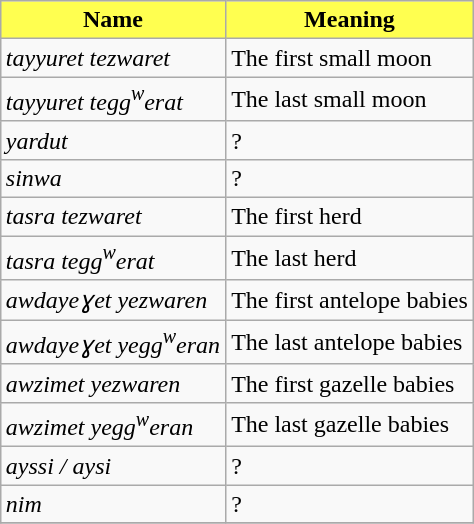<table class="wikitable" align="right">
<tr>
<th style="background-color:#FFFF50;">Name</th>
<th style="background-color:#FFFF50;">Meaning</th>
</tr>
<tr>
<td><em>tayyuret tezwaret</em></td>
<td>The first small moon</td>
</tr>
<tr>
<td><em>tayyuret tegg<sup>w</sup>erat</em></td>
<td>The last small moon</td>
</tr>
<tr>
<td><em>yardut</em></td>
<td>?</td>
</tr>
<tr>
<td><em>sinwa</em></td>
<td>?</td>
</tr>
<tr>
<td><em>tasra tezwaret</em></td>
<td>The first herd</td>
</tr>
<tr>
<td><em>tasra tegg<sup>w</sup>erat</em></td>
<td>The last herd</td>
</tr>
<tr>
<td><em>awdayeɣet yezwaren</em></td>
<td>The first antelope babies</td>
</tr>
<tr>
<td><em>awdayeɣet yegg<sup>w</sup>eran</em></td>
<td>The last antelope babies</td>
</tr>
<tr>
<td><em>awzimet yezwaren</em></td>
<td>The first gazelle babies</td>
</tr>
<tr>
<td><em>awzimet yegg<sup>w</sup>eran</em></td>
<td>The last gazelle babies</td>
</tr>
<tr>
<td><em>ayssi / aysi</em></td>
<td>?</td>
</tr>
<tr>
<td><em>nim</em></td>
<td>?</td>
</tr>
<tr>
</tr>
</table>
